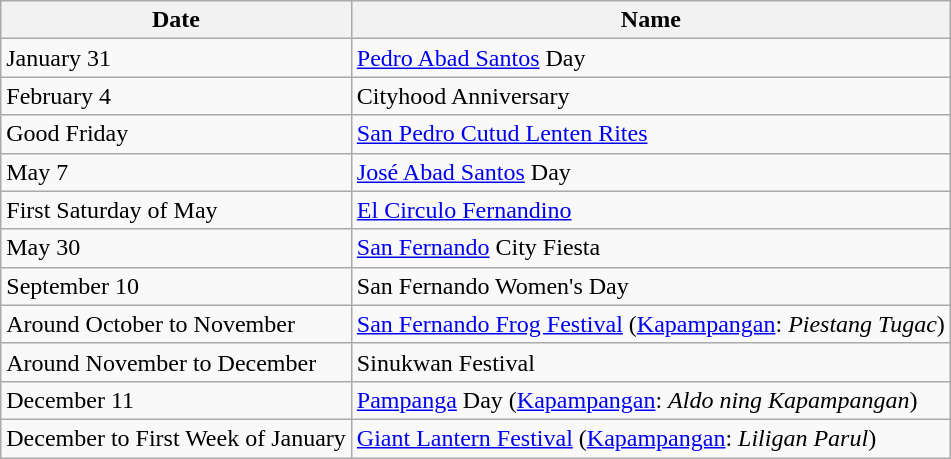<table class="wikitable">
<tr>
<th>Date</th>
<th>Name</th>
</tr>
<tr>
<td>January 31</td>
<td><a href='#'>Pedro Abad Santos</a> Day</td>
</tr>
<tr>
<td>February 4</td>
<td>Cityhood Anniversary</td>
</tr>
<tr>
<td>Good Friday</td>
<td><a href='#'>San Pedro Cutud Lenten Rites</a></td>
</tr>
<tr>
<td>May 7</td>
<td><a href='#'>José Abad Santos</a> Day</td>
</tr>
<tr>
<td>First Saturday of May</td>
<td><a href='#'>El Circulo Fernandino</a></td>
</tr>
<tr>
<td>May 30</td>
<td><a href='#'>San Fernando</a> City Fiesta</td>
</tr>
<tr>
<td>September 10</td>
<td>San Fernando Women's Day</td>
</tr>
<tr>
<td>Around October to November</td>
<td><a href='#'>San Fernando Frog Festival</a> (<a href='#'>Kapampangan</a>: <em>Piestang Tugac</em>)</td>
</tr>
<tr>
<td>Around November to December</td>
<td>Sinukwan Festival</td>
</tr>
<tr>
<td>December 11</td>
<td><a href='#'>Pampanga</a> Day (<a href='#'>Kapampangan</a>: <em>Aldo ning Kapampangan</em>)</td>
</tr>
<tr>
<td>December to First Week of January</td>
<td><a href='#'>Giant Lantern Festival</a> (<a href='#'>Kapampangan</a>: <em>Liligan Parul</em>)</td>
</tr>
</table>
